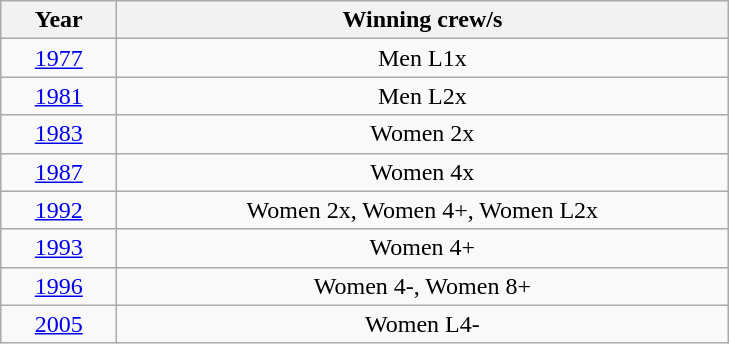<table class="wikitable" style="text-align:center">
<tr>
<th width=70>Year</th>
<th width=400>Winning crew/s</th>
</tr>
<tr>
<td><a href='#'>1977</a></td>
<td>Men L1x</td>
</tr>
<tr>
<td><a href='#'>1981</a></td>
<td>Men L2x</td>
</tr>
<tr>
<td><a href='#'>1983</a></td>
<td>Women 2x</td>
</tr>
<tr>
<td><a href='#'>1987</a></td>
<td>Women 4x</td>
</tr>
<tr>
<td><a href='#'>1992</a></td>
<td>Women 2x, Women 4+, Women L2x</td>
</tr>
<tr>
<td><a href='#'>1993</a></td>
<td>Women 4+</td>
</tr>
<tr>
<td><a href='#'>1996</a></td>
<td>Women 4-, Women 8+</td>
</tr>
<tr>
<td><a href='#'>2005</a></td>
<td>Women L4-</td>
</tr>
</table>
